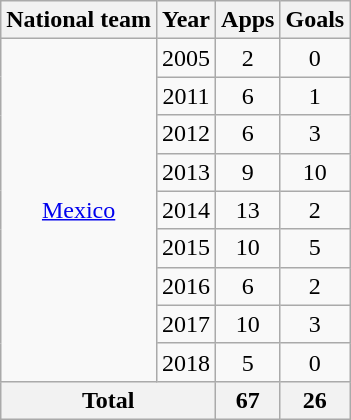<table class="wikitable" style="text-align:center">
<tr>
<th>National team</th>
<th>Year</th>
<th>Apps</th>
<th>Goals</th>
</tr>
<tr>
<td rowspan="9"><a href='#'>Mexico</a></td>
<td>2005</td>
<td>2</td>
<td>0</td>
</tr>
<tr>
<td>2011</td>
<td>6</td>
<td>1</td>
</tr>
<tr>
<td>2012</td>
<td>6</td>
<td>3</td>
</tr>
<tr>
<td>2013</td>
<td>9</td>
<td>10</td>
</tr>
<tr>
<td>2014</td>
<td>13</td>
<td>2</td>
</tr>
<tr>
<td>2015</td>
<td>10</td>
<td>5</td>
</tr>
<tr>
<td>2016</td>
<td>6</td>
<td>2</td>
</tr>
<tr>
<td>2017</td>
<td>10</td>
<td>3</td>
</tr>
<tr>
<td>2018</td>
<td>5</td>
<td>0</td>
</tr>
<tr>
<th colspan="2">Total</th>
<th>67</th>
<th>26</th>
</tr>
</table>
